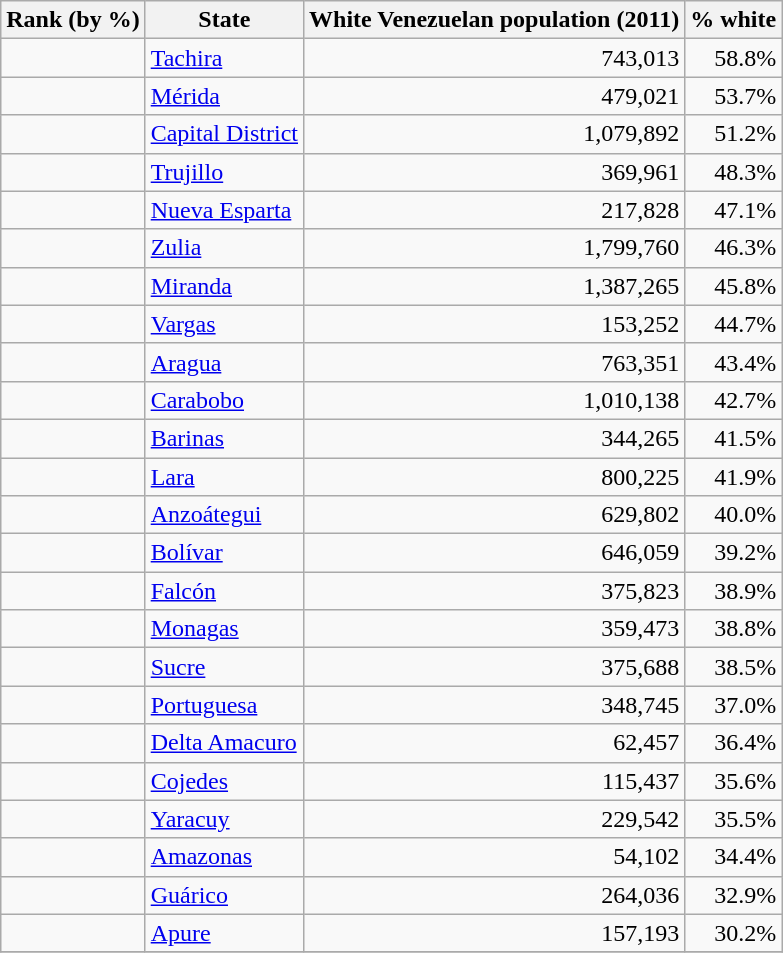<table class=" sortable wikitable">
<tr>
<th>Rank (by %)</th>
<th>State</th>
<th>White Venezuelan population (2011)</th>
<th>% white</th>
</tr>
<tr>
<td align=center></td>
<td> <a href='#'>Tachira</a></td>
<td align=right>743,013</td>
<td align=right>58.8%</td>
</tr>
<tr>
<td align=center></td>
<td> <a href='#'>Mérida</a></td>
<td align=right>479,021</td>
<td align=right>53.7%</td>
</tr>
<tr>
<td align=center></td>
<td> <a href='#'>Capital District</a></td>
<td align=right>1,079,892</td>
<td align=right>51.2%</td>
</tr>
<tr>
<td align=center></td>
<td> <a href='#'>Trujillo</a></td>
<td align=right>369,961</td>
<td align=right>48.3%</td>
</tr>
<tr>
<td align=center></td>
<td> <a href='#'>Nueva Esparta</a></td>
<td align=right>217,828</td>
<td align=right>47.1%</td>
</tr>
<tr>
<td align=center></td>
<td> <a href='#'>Zulia</a></td>
<td align=right>1,799,760</td>
<td align=right>46.3%</td>
</tr>
<tr>
<td align=center></td>
<td> <a href='#'>Miranda</a></td>
<td align=right>1,387,265</td>
<td align=right>45.8%</td>
</tr>
<tr>
<td align=center></td>
<td> <a href='#'>Vargas</a></td>
<td align=right>153,252</td>
<td align=right>44.7%</td>
</tr>
<tr>
<td align=center></td>
<td> <a href='#'>Aragua</a></td>
<td align=right>763,351</td>
<td align=right>43.4%</td>
</tr>
<tr>
<td align=center></td>
<td> <a href='#'>Carabobo</a></td>
<td align=right>1,010,138</td>
<td align=right>42.7%</td>
</tr>
<tr>
<td align=center></td>
<td> <a href='#'>Barinas</a></td>
<td align=right>344,265</td>
<td align=right>41.5%</td>
</tr>
<tr>
<td align=center></td>
<td> <a href='#'>Lara</a></td>
<td align=right>800,225</td>
<td align=right>41.9%</td>
</tr>
<tr>
<td align=center></td>
<td> <a href='#'>Anzoátegui</a></td>
<td align=right>629,802</td>
<td align=right>40.0%</td>
</tr>
<tr>
<td align=center></td>
<td> <a href='#'>Bolívar</a></td>
<td align=right>646,059</td>
<td align=right>39.2%</td>
</tr>
<tr>
<td align=center></td>
<td> <a href='#'>Falcón</a></td>
<td align=right>375,823</td>
<td align=right>38.9%</td>
</tr>
<tr>
<td align=center></td>
<td> <a href='#'>Monagas</a></td>
<td align=right>359,473</td>
<td align=right>38.8%</td>
</tr>
<tr>
<td align=center></td>
<td> <a href='#'>Sucre</a></td>
<td align=right>375,688</td>
<td align=right>38.5%</td>
</tr>
<tr>
<td align=center></td>
<td> <a href='#'>Portuguesa</a></td>
<td align=right>348,745</td>
<td align=right>37.0%</td>
</tr>
<tr>
<td align=center></td>
<td> <a href='#'>Delta Amacuro</a></td>
<td align=right>62,457</td>
<td align=right>36.4%</td>
</tr>
<tr>
<td align=center></td>
<td> <a href='#'>Cojedes</a></td>
<td align=right>115,437</td>
<td align=right>35.6%</td>
</tr>
<tr>
<td align=center></td>
<td> <a href='#'>Yaracuy</a></td>
<td align=right>229,542</td>
<td align=right>35.5%</td>
</tr>
<tr>
<td align=center></td>
<td><a href='#'>Amazonas</a></td>
<td align=right>54,102</td>
<td align=right>34.4%</td>
</tr>
<tr>
<td align=center></td>
<td> <a href='#'>Guárico</a></td>
<td align=right>264,036</td>
<td align=right>32.9%</td>
</tr>
<tr>
<td align=center></td>
<td> <a href='#'>Apure</a></td>
<td align=right>157,193</td>
<td align=right>30.2%</td>
</tr>
<tr>
</tr>
</table>
